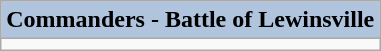<table class="wikitable floatright">
<tr>
<th style="background:#b0c4de;">Commanders - Battle of Lewinsville</th>
</tr>
<tr>
<td></td>
</tr>
</table>
